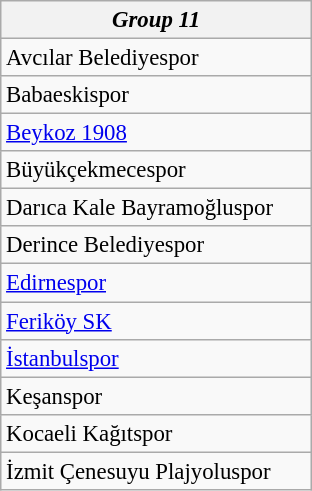<table class="wikitable collapsible collapsed" style="font-size:95%;">
<tr>
<th colspan="1" width="200"><em>Group 11</em></th>
</tr>
<tr>
<td>Avcılar Belediyespor</td>
</tr>
<tr>
<td>Babaeskispor</td>
</tr>
<tr>
<td><a href='#'>Beykoz 1908</a></td>
</tr>
<tr>
<td>Büyükçekmecespor</td>
</tr>
<tr>
<td>Darıca Kale Bayramoğluspor</td>
</tr>
<tr>
<td>Derince Belediyespor</td>
</tr>
<tr>
<td><a href='#'>Edirnespor</a></td>
</tr>
<tr>
<td><a href='#'>Feriköy SK</a></td>
</tr>
<tr>
<td><a href='#'>İstanbulspor</a></td>
</tr>
<tr>
<td>Keşanspor</td>
</tr>
<tr>
<td>Kocaeli Kağıtspor</td>
</tr>
<tr>
<td>İzmit Çenesuyu Plajyoluspor</td>
</tr>
</table>
